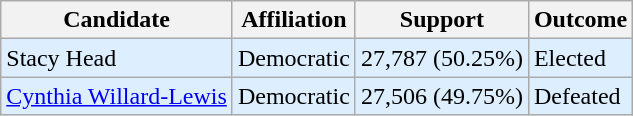<table class="wikitable">
<tr>
<th>Candidate</th>
<th>Affiliation</th>
<th>Support</th>
<th>Outcome</th>
</tr>
<tr>
<td style="background:#DDEEFF;">Stacy Head</td>
<td style="background:#DDEEFF;">Democratic</td>
<td style="background:#DDEEFF;">27,787 (50.25%)</td>
<td style="background:#DDEEFF;">Elected</td>
</tr>
<tr>
<td style="background:#DDEEFF;"><a href='#'>Cynthia Willard-Lewis</a></td>
<td style="background:#DDEEFF;">Democratic</td>
<td style="background:#DDEEFF;">27,506 (49.75%)</td>
<td style="background:#DDEEFF;">Defeated</td>
</tr>
</table>
